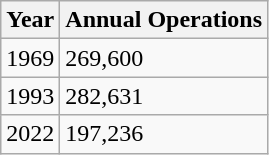<table class="wikitable">
<tr>
<th>Year</th>
<th>Annual Operations</th>
</tr>
<tr>
<td>1969</td>
<td>269,600</td>
</tr>
<tr>
<td>1993</td>
<td>282,631</td>
</tr>
<tr>
<td>2022</td>
<td>197,236</td>
</tr>
</table>
